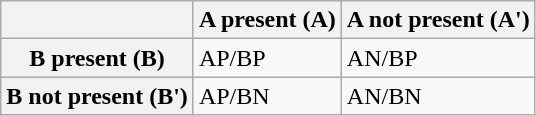<table class="wikitable">
<tr>
<th></th>
<th scope="col">A present (A)</th>
<th scope="col">A not present (A')</th>
</tr>
<tr>
<th scope="row">B present (B)</th>
<td>AP/BP</td>
<td>AN/BP</td>
</tr>
<tr>
<th scope="row">B not present (B')</th>
<td>AP/BN</td>
<td>AN/BN</td>
</tr>
</table>
